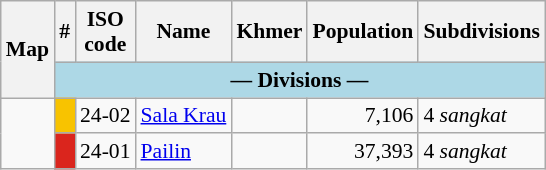<table class="wikitable" align="center" style="font-size:90%;">
<tr>
<th rowspan="2">Map</th>
<th>#</th>
<th>ISO<br>code</th>
<th>Name</th>
<th>Khmer</th>
<th>Population</th>
<th>Subdivisions</th>
</tr>
<tr bgcolor="lightblue">
<td colspan="6" align="center"><strong>— Divisions —</strong></td>
</tr>
<tr>
<td rowspan="2"></td>
<th align="center" style="background-color:#f8c300"></th>
<td>24-02</td>
<td><a href='#'>Sala Krau</a></td>
<td></td>
<td style="text-align:right;">7,106</td>
<td>4 <em>sangkat</em></td>
</tr>
<tr>
<th align="center" style="background-color:#da251d"></th>
<td>24-01</td>
<td><a href='#'>Pailin</a></td>
<td></td>
<td style="text-align:right;">37,393</td>
<td>4 <em>sangkat</em></td>
</tr>
</table>
